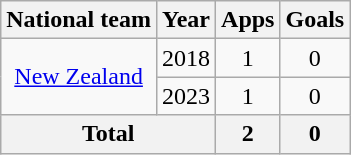<table class="wikitable" style="text-align:center">
<tr>
<th>National team</th>
<th>Year</th>
<th>Apps</th>
<th>Goals</th>
</tr>
<tr>
<td rowspan="2"><a href='#'>New Zealand</a></td>
<td>2018</td>
<td>1</td>
<td>0</td>
</tr>
<tr>
<td>2023</td>
<td>1</td>
<td>0</td>
</tr>
<tr>
<th colspan="2">Total</th>
<th>2</th>
<th>0</th>
</tr>
</table>
